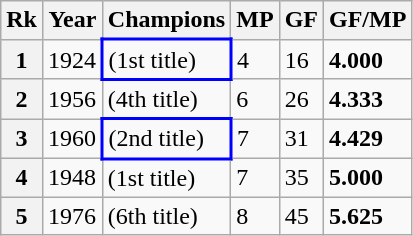<table class="wikitable sticky-header defaultright col2center col3left" style="margin-left: 1em; margin-right: 1em; display: inline-table;">
<tr>
<th scope="col">Rk</th>
<th scope="col">Year</th>
<th scope="col">Champions</th>
<th scope="col">MP</th>
<th scope="col">GF</th>
<th scope="col">GF/MP</th>
</tr>
<tr>
<th scope="row">1</th>
<td>1924</td>
<td style="border: 2px solid blue;"> (1st title)</td>
<td>4</td>
<td>16</td>
<td><strong>4.000</strong></td>
</tr>
<tr>
<th scope="row">2</th>
<td>1956</td>
<td> (4th title)</td>
<td>6</td>
<td>26</td>
<td><strong>4.333</strong></td>
</tr>
<tr>
<th scope="row">3</th>
<td>1960</td>
<td style="border: 2px solid blue;"> (2nd title)</td>
<td>7</td>
<td>31</td>
<td><strong>4.429</strong></td>
</tr>
<tr>
<th scope="row">4</th>
<td>1948</td>
<td> (1st title)</td>
<td>7</td>
<td>35</td>
<td><strong>5.000</strong></td>
</tr>
<tr>
<th scope="row">5</th>
<td>1976</td>
<td> (6th title)</td>
<td>8</td>
<td>45</td>
<td><strong>5.625</strong></td>
</tr>
</table>
